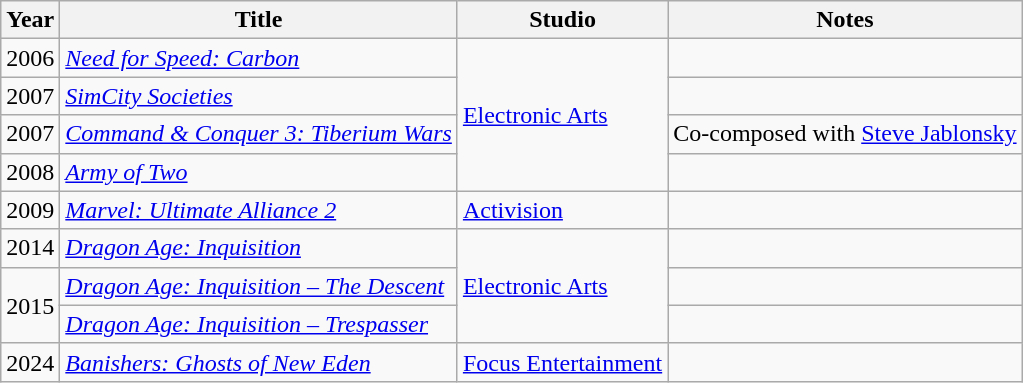<table class="wikitable">
<tr>
<th>Year</th>
<th>Title</th>
<th>Studio</th>
<th>Notes</th>
</tr>
<tr>
<td>2006</td>
<td><em><a href='#'>Need for Speed: Carbon</a></em></td>
<td rowspan=4><a href='#'>Electronic Arts</a></td>
<td></td>
</tr>
<tr>
<td>2007</td>
<td><em><a href='#'>SimCity Societies</a></em></td>
<td></td>
</tr>
<tr>
<td>2007</td>
<td><em><a href='#'>Command & Conquer 3: Tiberium Wars</a></em></td>
<td>Co-composed with <a href='#'>Steve Jablonsky</a></td>
</tr>
<tr>
<td>2008</td>
<td><em><a href='#'>Army of Two</a></em></td>
<td></td>
</tr>
<tr>
<td>2009</td>
<td><em><a href='#'>Marvel: Ultimate Alliance 2</a></em></td>
<td><a href='#'>Activision</a></td>
<td></td>
</tr>
<tr>
<td>2014</td>
<td><em><a href='#'>Dragon Age: Inquisition</a></em></td>
<td rowspan=3><a href='#'>Electronic Arts</a></td>
<td></td>
</tr>
<tr>
<td rowspan=2>2015</td>
<td><em><a href='#'>Dragon Age: Inquisition – The Descent</a></em></td>
<td></td>
</tr>
<tr>
<td><em><a href='#'>Dragon Age: Inquisition – Trespasser</a></em></td>
<td></td>
</tr>
<tr>
<td>2024</td>
<td><em><a href='#'>Banishers: Ghosts of New Eden</a></em></td>
<td><a href='#'>Focus Entertainment</a></td>
<td></td>
</tr>
</table>
